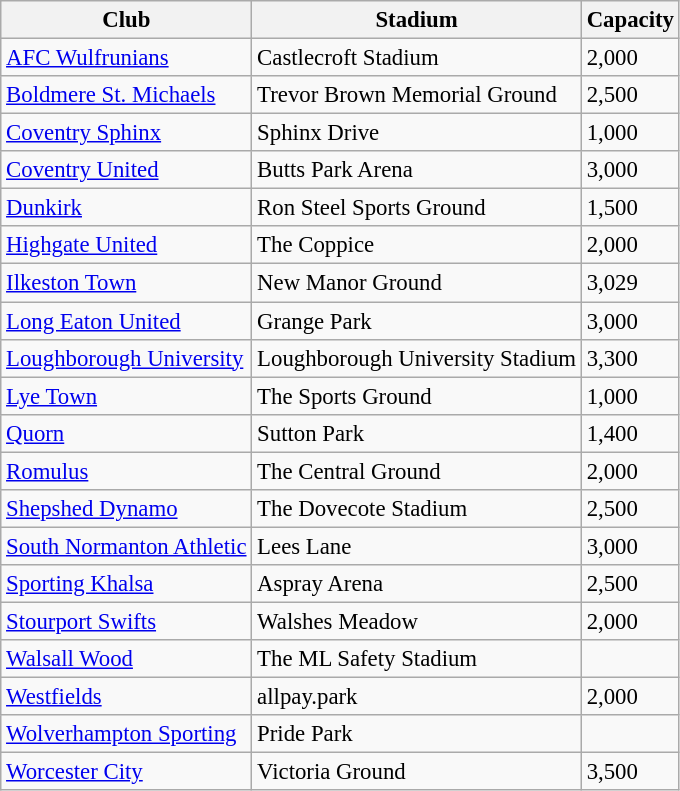<table class="wikitable sortable" style="font-size:95%">
<tr>
<th>Club</th>
<th>Stadium</th>
<th>Capacity</th>
</tr>
<tr>
<td><a href='#'>AFC Wulfrunians</a></td>
<td>Castlecroft Stadium</td>
<td>2,000</td>
</tr>
<tr>
<td><a href='#'>Boldmere St. Michaels</a></td>
<td>Trevor Brown Memorial Ground</td>
<td>2,500</td>
</tr>
<tr>
<td><a href='#'>Coventry Sphinx</a></td>
<td>Sphinx Drive</td>
<td>1,000</td>
</tr>
<tr>
<td><a href='#'>Coventry United</a></td>
<td>Butts Park Arena</td>
<td>3,000</td>
</tr>
<tr>
<td><a href='#'>Dunkirk</a></td>
<td>Ron Steel Sports Ground</td>
<td>1,500</td>
</tr>
<tr>
<td><a href='#'>Highgate United</a></td>
<td>The Coppice</td>
<td>2,000</td>
</tr>
<tr>
<td><a href='#'>Ilkeston Town</a></td>
<td>New Manor Ground</td>
<td>3,029</td>
</tr>
<tr>
<td><a href='#'>Long Eaton United</a></td>
<td>Grange Park</td>
<td>3,000</td>
</tr>
<tr>
<td><a href='#'>Loughborough University</a></td>
<td>Loughborough University Stadium</td>
<td>3,300</td>
</tr>
<tr>
<td><a href='#'>Lye Town</a></td>
<td>The Sports Ground</td>
<td>1,000</td>
</tr>
<tr>
<td><a href='#'>Quorn</a></td>
<td>Sutton Park</td>
<td>1,400</td>
</tr>
<tr>
<td><a href='#'>Romulus</a></td>
<td>The Central Ground</td>
<td>2,000</td>
</tr>
<tr>
<td><a href='#'>Shepshed Dynamo</a></td>
<td>The Dovecote Stadium</td>
<td>2,500</td>
</tr>
<tr>
<td><a href='#'>South Normanton Athletic</a></td>
<td>Lees Lane</td>
<td>3,000</td>
</tr>
<tr>
<td><a href='#'>Sporting Khalsa</a></td>
<td>Aspray Arena</td>
<td>2,500</td>
</tr>
<tr>
<td><a href='#'>Stourport Swifts</a></td>
<td>Walshes Meadow</td>
<td>2,000</td>
</tr>
<tr>
<td><a href='#'>Walsall Wood</a></td>
<td>The ML Safety Stadium</td>
<td></td>
</tr>
<tr>
<td><a href='#'>Westfields</a></td>
<td>allpay.park</td>
<td>2,000</td>
</tr>
<tr>
<td><a href='#'>Wolverhampton Sporting</a></td>
<td>Pride Park</td>
<td></td>
</tr>
<tr>
<td><a href='#'>Worcester City</a></td>
<td>Victoria Ground</td>
<td>3,500</td>
</tr>
</table>
